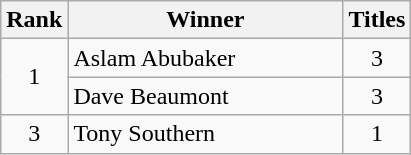<table class="wikitable sortable" style="text-align:center">
<tr>
<th>Rank</th>
<th style="width:11em">Winner</th>
<th>Titles</th>
</tr>
<tr>
<td rowspan="2">1</td>
<td style="text-align:left"> Aslam Abubaker</td>
<td>3</td>
</tr>
<tr>
<td style="text-align:left"> Dave Beaumont</td>
<td>3</td>
</tr>
<tr>
<td>3</td>
<td style="text-align:left"> Tony Southern</td>
<td>1</td>
</tr>
</table>
